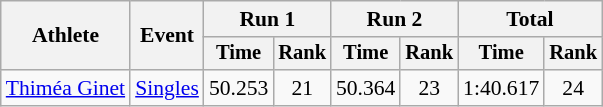<table class="wikitable" style="font-size:90%">
<tr>
<th rowspan="2">Athlete</th>
<th rowspan="2">Event</th>
<th colspan="2">Run 1</th>
<th colspan="2">Run 2</th>
<th colspan="2">Total</th>
</tr>
<tr style="font-size:95%">
<th>Time</th>
<th>Rank</th>
<th>Time</th>
<th>Rank</th>
<th>Time</th>
<th>Rank</th>
</tr>
<tr align=center>
<td align=left><a href='#'>Thiméa Ginet</a></td>
<td align=left><a href='#'>Singles</a></td>
<td>50.253</td>
<td>21</td>
<td>50.364</td>
<td>23</td>
<td>1:40.617</td>
<td>24</td>
</tr>
</table>
